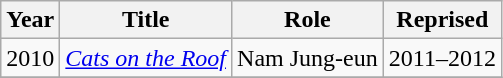<table class="wikitable sortable">
<tr>
<th>Year</th>
<th>Title</th>
<th>Role</th>
<th>Reprised</th>
</tr>
<tr>
<td>2010</td>
<td><em><a href='#'>Cats on the Roof</a></em></td>
<td>Nam Jung-eun</td>
<td>2011–2012</td>
</tr>
<tr>
</tr>
</table>
